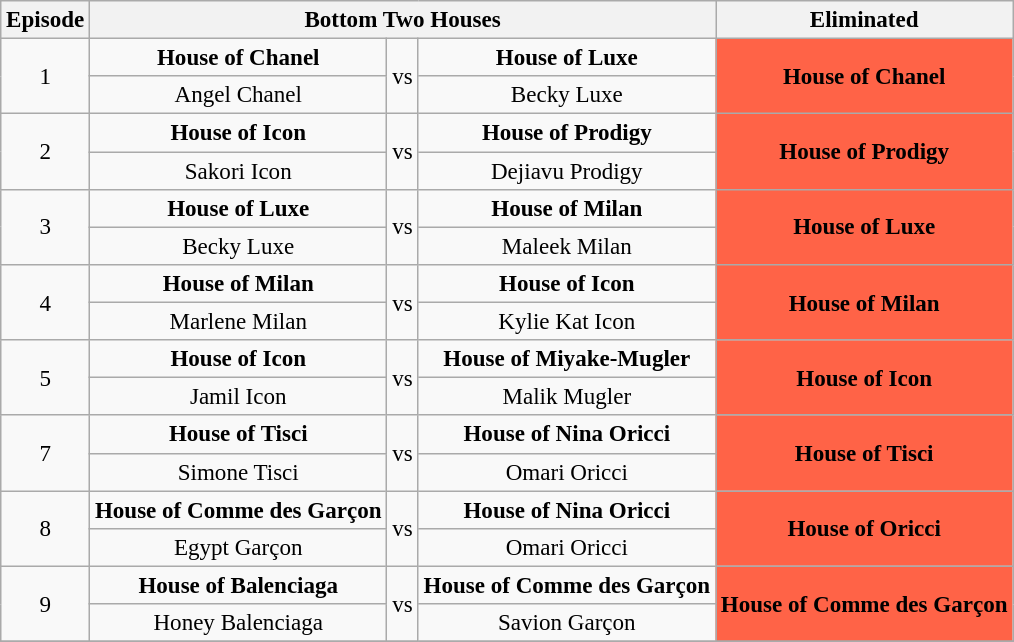<table class="wikitable" border="2" style="text-align: center; font-size: 96%;">
<tr>
<th>Episode</th>
<th colspan="3">Bottom Two Houses</th>
<th>Eliminated</th>
</tr>
<tr>
<td rowspan="2">1</td>
<td><strong>House of Chanel</strong></td>
<td rowspan="2">vs</td>
<td><strong>House of Luxe</strong></td>
<td rowspan="2" bgcolor="tomato"><strong>House of Chanel</strong></td>
</tr>
<tr>
<td>Angel Chanel</td>
<td>Becky Luxe</td>
</tr>
<tr>
<td rowspan="2">2</td>
<td><strong>House of Icon</strong></td>
<td rowspan="2">vs</td>
<td><strong>House of Prodigy</strong></td>
<td rowspan="2" bgcolor="tomato"><strong>House of Prodigy</strong></td>
</tr>
<tr>
<td>Sakori Icon</td>
<td>Dejiavu Prodigy</td>
</tr>
<tr>
<td rowspan="2">3</td>
<td><strong>House of Luxe</strong></td>
<td rowspan="2">vs</td>
<td><strong>House of Milan</strong></td>
<td rowspan="2" bgcolor="tomato"><strong>House of Luxe</strong></td>
</tr>
<tr>
<td>Becky Luxe</td>
<td>Maleek Milan</td>
</tr>
<tr>
<td rowspan="2">4</td>
<td><strong>House of Milan</strong></td>
<td rowspan="2">vs</td>
<td><strong>House of Icon</strong></td>
<td rowspan="2" bgcolor="tomato"><strong>House of Milan</strong></td>
</tr>
<tr>
<td>Marlene Milan</td>
<td>Kylie Kat Icon</td>
</tr>
<tr>
<td rowspan="2">5</td>
<td><strong>House of Icon</strong></td>
<td rowspan="2">vs</td>
<td><strong>House of Miyake-Mugler</strong></td>
<td rowspan="2" bgcolor="tomato"><strong>House of Icon</strong></td>
</tr>
<tr>
<td>Jamil Icon</td>
<td>Malik Mugler</td>
</tr>
<tr>
<td rowspan="2">7</td>
<td><strong>House of Tisci</strong></td>
<td rowspan="2">vs</td>
<td><strong>House of Nina Oricci</strong></td>
<td rowspan="2" bgcolor="tomato"><strong>House of Tisci</strong></td>
</tr>
<tr>
<td>Simone Tisci</td>
<td>Omari Oricci</td>
</tr>
<tr>
<td rowspan="2">8</td>
<td><strong>House of Comme des Garçon</strong></td>
<td rowspan="2">vs</td>
<td><strong>House of Nina Oricci</strong></td>
<td rowspan="2" bgcolor="tomato"><strong>House of Oricci</strong></td>
</tr>
<tr>
<td>Egypt Garçon</td>
<td>Omari Oricci</td>
</tr>
<tr>
<td rowspan="2">9</td>
<td><strong>House of Balenciaga</strong></td>
<td rowspan="2">vs</td>
<td><strong>House of Comme des Garçon</strong></td>
<td rowspan="2" bgcolor="tomato"><strong>House of Comme des Garçon</strong></td>
</tr>
<tr>
<td>Honey Balenciaga</td>
<td>Savion Garçon</td>
</tr>
<tr>
</tr>
</table>
